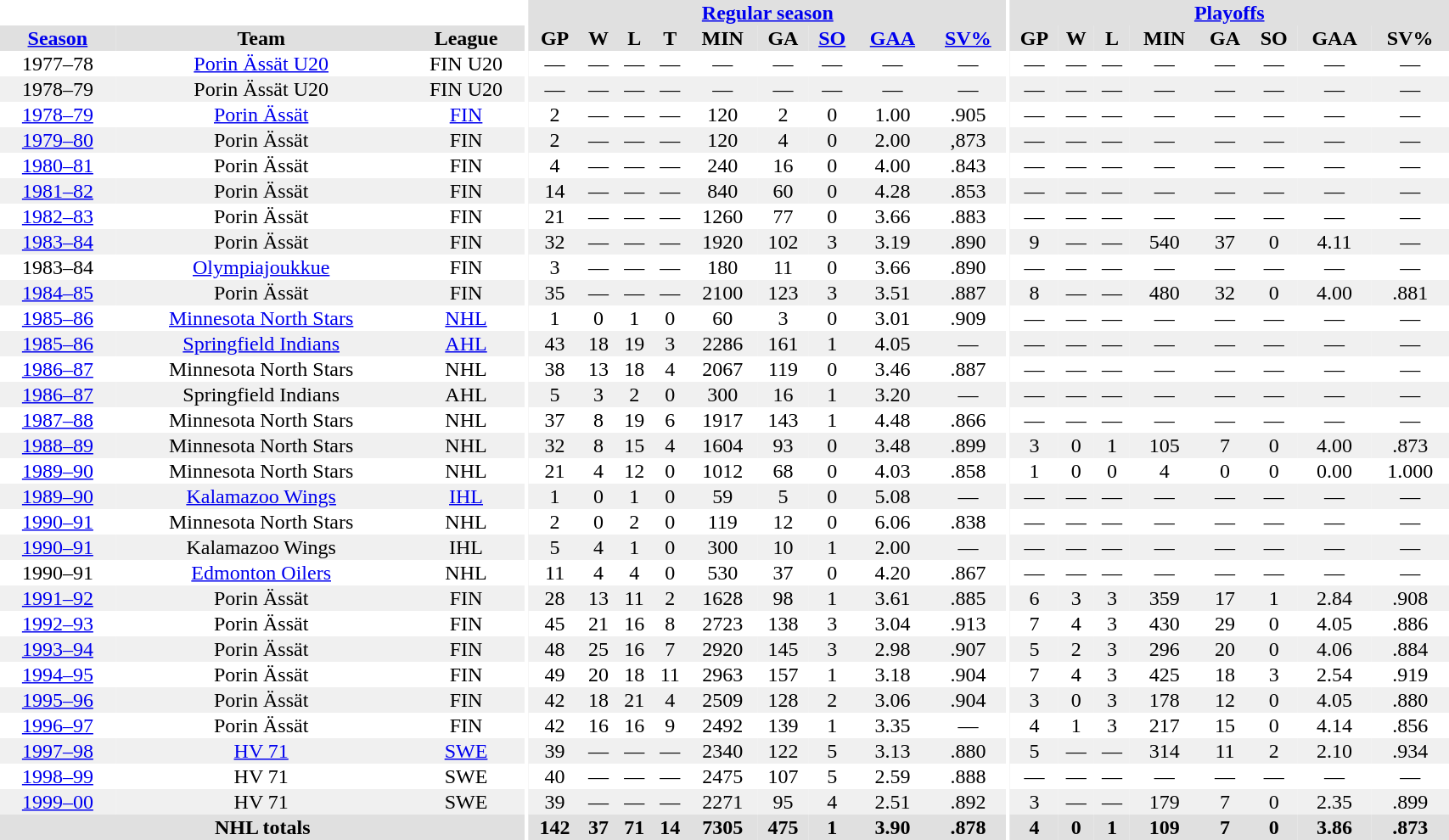<table border="0" cellpadding="1" cellspacing="0" style="width:90%; text-align:center;">
<tr bgcolor="#e0e0e0">
<th colspan="3" bgcolor="#ffffff"></th>
<th rowspan="99" bgcolor="#ffffff"></th>
<th colspan="9" bgcolor="#e0e0e0"><a href='#'>Regular season</a></th>
<th rowspan="99" bgcolor="#ffffff"></th>
<th colspan="8" bgcolor="#e0e0e0"><a href='#'>Playoffs</a></th>
</tr>
<tr bgcolor="#e0e0e0">
<th><a href='#'>Season</a></th>
<th>Team</th>
<th>League</th>
<th>GP</th>
<th>W</th>
<th>L</th>
<th>T</th>
<th>MIN</th>
<th>GA</th>
<th><a href='#'>SO</a></th>
<th><a href='#'>GAA</a></th>
<th><a href='#'>SV%</a></th>
<th>GP</th>
<th>W</th>
<th>L</th>
<th>MIN</th>
<th>GA</th>
<th>SO</th>
<th>GAA</th>
<th>SV%</th>
</tr>
<tr>
<td>1977–78</td>
<td><a href='#'>Porin Ässät U20</a></td>
<td>FIN U20</td>
<td>—</td>
<td>—</td>
<td>—</td>
<td>—</td>
<td>—</td>
<td>—</td>
<td>—</td>
<td>—</td>
<td>—</td>
<td>—</td>
<td>—</td>
<td>—</td>
<td>—</td>
<td>—</td>
<td>—</td>
<td>—</td>
<td>—</td>
</tr>
<tr bgcolor="#f0f0f0">
<td>1978–79</td>
<td>Porin Ässät U20</td>
<td>FIN U20</td>
<td>—</td>
<td>—</td>
<td>—</td>
<td>—</td>
<td>—</td>
<td>—</td>
<td>—</td>
<td>—</td>
<td>—</td>
<td>—</td>
<td>—</td>
<td>—</td>
<td>—</td>
<td>—</td>
<td>—</td>
<td>—</td>
<td>—</td>
</tr>
<tr>
<td><a href='#'>1978–79</a></td>
<td><a href='#'>Porin Ässät</a></td>
<td><a href='#'>FIN</a></td>
<td>2</td>
<td>—</td>
<td>—</td>
<td>—</td>
<td>120</td>
<td>2</td>
<td>0</td>
<td>1.00</td>
<td>.905</td>
<td>—</td>
<td>—</td>
<td>—</td>
<td>—</td>
<td>—</td>
<td>—</td>
<td>—</td>
<td>—</td>
</tr>
<tr bgcolor="#f0f0f0">
<td><a href='#'>1979–80</a></td>
<td>Porin Ässät</td>
<td>FIN</td>
<td>2</td>
<td>—</td>
<td>—</td>
<td>—</td>
<td>120</td>
<td>4</td>
<td>0</td>
<td>2.00</td>
<td>,873</td>
<td>—</td>
<td>—</td>
<td>—</td>
<td>—</td>
<td>—</td>
<td>—</td>
<td>—</td>
<td>—</td>
</tr>
<tr>
<td><a href='#'>1980–81</a></td>
<td>Porin Ässät</td>
<td>FIN</td>
<td>4</td>
<td>—</td>
<td>—</td>
<td>—</td>
<td>240</td>
<td>16</td>
<td>0</td>
<td>4.00</td>
<td>.843</td>
<td>—</td>
<td>—</td>
<td>—</td>
<td>—</td>
<td>—</td>
<td>—</td>
<td>—</td>
<td>—</td>
</tr>
<tr bgcolor="#f0f0f0">
<td><a href='#'>1981–82</a></td>
<td>Porin Ässät</td>
<td>FIN</td>
<td>14</td>
<td>—</td>
<td>—</td>
<td>—</td>
<td>840</td>
<td>60</td>
<td>0</td>
<td>4.28</td>
<td>.853</td>
<td>—</td>
<td>—</td>
<td>—</td>
<td>—</td>
<td>—</td>
<td>—</td>
<td>—</td>
<td>—</td>
</tr>
<tr>
<td><a href='#'>1982–83</a></td>
<td>Porin Ässät</td>
<td>FIN</td>
<td>21</td>
<td>—</td>
<td>—</td>
<td>—</td>
<td>1260</td>
<td>77</td>
<td>0</td>
<td>3.66</td>
<td>.883</td>
<td>—</td>
<td>—</td>
<td>—</td>
<td>—</td>
<td>—</td>
<td>—</td>
<td>—</td>
<td>—</td>
</tr>
<tr bgcolor="#f0f0f0">
<td><a href='#'>1983–84</a></td>
<td>Porin Ässät</td>
<td>FIN</td>
<td>32</td>
<td>—</td>
<td>—</td>
<td>—</td>
<td>1920</td>
<td>102</td>
<td>3</td>
<td>3.19</td>
<td>.890</td>
<td>9</td>
<td>—</td>
<td>—</td>
<td>540</td>
<td>37</td>
<td>0</td>
<td>4.11</td>
<td>—</td>
</tr>
<tr>
<td>1983–84</td>
<td><a href='#'>Olympiajoukkue</a></td>
<td>FIN</td>
<td>3</td>
<td>—</td>
<td>—</td>
<td>—</td>
<td>180</td>
<td>11</td>
<td>0</td>
<td>3.66</td>
<td>.890</td>
<td>—</td>
<td>—</td>
<td>—</td>
<td>—</td>
<td>—</td>
<td>—</td>
<td>—</td>
<td>—</td>
</tr>
<tr bgcolor="#f0f0f0">
<td><a href='#'>1984–85</a></td>
<td>Porin Ässät</td>
<td>FIN</td>
<td>35</td>
<td>—</td>
<td>—</td>
<td>—</td>
<td>2100</td>
<td>123</td>
<td>3</td>
<td>3.51</td>
<td>.887</td>
<td>8</td>
<td>—</td>
<td>—</td>
<td>480</td>
<td>32</td>
<td>0</td>
<td>4.00</td>
<td>.881</td>
</tr>
<tr>
<td><a href='#'>1985–86</a></td>
<td><a href='#'>Minnesota North Stars</a></td>
<td><a href='#'>NHL</a></td>
<td>1</td>
<td>0</td>
<td>1</td>
<td>0</td>
<td>60</td>
<td>3</td>
<td>0</td>
<td>3.01</td>
<td>.909</td>
<td>—</td>
<td>—</td>
<td>—</td>
<td>—</td>
<td>—</td>
<td>—</td>
<td>—</td>
<td>—</td>
</tr>
<tr bgcolor="#f0f0f0">
<td><a href='#'>1985–86</a></td>
<td><a href='#'>Springfield Indians</a></td>
<td><a href='#'>AHL</a></td>
<td>43</td>
<td>18</td>
<td>19</td>
<td>3</td>
<td>2286</td>
<td>161</td>
<td>1</td>
<td>4.05</td>
<td>—</td>
<td>—</td>
<td>—</td>
<td>—</td>
<td>—</td>
<td>—</td>
<td>—</td>
<td>—</td>
<td>—</td>
</tr>
<tr>
<td><a href='#'>1986–87</a></td>
<td>Minnesota North Stars</td>
<td>NHL</td>
<td>38</td>
<td>13</td>
<td>18</td>
<td>4</td>
<td>2067</td>
<td>119</td>
<td>0</td>
<td>3.46</td>
<td>.887</td>
<td>—</td>
<td>—</td>
<td>—</td>
<td>—</td>
<td>—</td>
<td>—</td>
<td>—</td>
<td>—</td>
</tr>
<tr bgcolor="#f0f0f0">
<td><a href='#'>1986–87</a></td>
<td>Springfield Indians</td>
<td>AHL</td>
<td>5</td>
<td>3</td>
<td>2</td>
<td>0</td>
<td>300</td>
<td>16</td>
<td>1</td>
<td>3.20</td>
<td>—</td>
<td>—</td>
<td>—</td>
<td>—</td>
<td>—</td>
<td>—</td>
<td>—</td>
<td>—</td>
<td>—</td>
</tr>
<tr>
<td><a href='#'>1987–88</a></td>
<td>Minnesota North Stars</td>
<td>NHL</td>
<td>37</td>
<td>8</td>
<td>19</td>
<td>6</td>
<td>1917</td>
<td>143</td>
<td>1</td>
<td>4.48</td>
<td>.866</td>
<td>—</td>
<td>—</td>
<td>—</td>
<td>—</td>
<td>—</td>
<td>—</td>
<td>—</td>
<td>—</td>
</tr>
<tr bgcolor="#f0f0f0">
<td><a href='#'>1988–89</a></td>
<td>Minnesota North Stars</td>
<td>NHL</td>
<td>32</td>
<td>8</td>
<td>15</td>
<td>4</td>
<td>1604</td>
<td>93</td>
<td>0</td>
<td>3.48</td>
<td>.899</td>
<td>3</td>
<td>0</td>
<td>1</td>
<td>105</td>
<td>7</td>
<td>0</td>
<td>4.00</td>
<td>.873</td>
</tr>
<tr>
<td><a href='#'>1989–90</a></td>
<td>Minnesota North Stars</td>
<td>NHL</td>
<td>21</td>
<td>4</td>
<td>12</td>
<td>0</td>
<td>1012</td>
<td>68</td>
<td>0</td>
<td>4.03</td>
<td>.858</td>
<td>1</td>
<td>0</td>
<td>0</td>
<td>4</td>
<td>0</td>
<td>0</td>
<td>0.00</td>
<td>1.000</td>
</tr>
<tr bgcolor="#f0f0f0">
<td><a href='#'>1989–90</a></td>
<td><a href='#'>Kalamazoo Wings</a></td>
<td><a href='#'>IHL</a></td>
<td>1</td>
<td>0</td>
<td>1</td>
<td>0</td>
<td>59</td>
<td>5</td>
<td>0</td>
<td>5.08</td>
<td>—</td>
<td>—</td>
<td>—</td>
<td>—</td>
<td>—</td>
<td>—</td>
<td>—</td>
<td>—</td>
<td>—</td>
</tr>
<tr>
<td><a href='#'>1990–91</a></td>
<td>Minnesota North Stars</td>
<td>NHL</td>
<td>2</td>
<td>0</td>
<td>2</td>
<td>0</td>
<td>119</td>
<td>12</td>
<td>0</td>
<td>6.06</td>
<td>.838</td>
<td>—</td>
<td>—</td>
<td>—</td>
<td>—</td>
<td>—</td>
<td>—</td>
<td>—</td>
<td>—</td>
</tr>
<tr bgcolor="#f0f0f0">
<td><a href='#'>1990–91</a></td>
<td>Kalamazoo Wings</td>
<td>IHL</td>
<td>5</td>
<td>4</td>
<td>1</td>
<td>0</td>
<td>300</td>
<td>10</td>
<td>1</td>
<td>2.00</td>
<td>—</td>
<td>—</td>
<td>—</td>
<td>—</td>
<td>—</td>
<td>—</td>
<td>—</td>
<td>—</td>
<td>—</td>
</tr>
<tr>
<td>1990–91</td>
<td><a href='#'>Edmonton Oilers</a></td>
<td>NHL</td>
<td>11</td>
<td>4</td>
<td>4</td>
<td>0</td>
<td>530</td>
<td>37</td>
<td>0</td>
<td>4.20</td>
<td>.867</td>
<td>—</td>
<td>—</td>
<td>—</td>
<td>—</td>
<td>—</td>
<td>—</td>
<td>—</td>
<td>—</td>
</tr>
<tr bgcolor="#f0f0f0">
<td><a href='#'>1991–92</a></td>
<td>Porin Ässät</td>
<td>FIN</td>
<td>28</td>
<td>13</td>
<td>11</td>
<td>2</td>
<td>1628</td>
<td>98</td>
<td>1</td>
<td>3.61</td>
<td>.885</td>
<td>6</td>
<td>3</td>
<td>3</td>
<td>359</td>
<td>17</td>
<td>1</td>
<td>2.84</td>
<td>.908</td>
</tr>
<tr>
<td><a href='#'>1992–93</a></td>
<td>Porin Ässät</td>
<td>FIN</td>
<td>45</td>
<td>21</td>
<td>16</td>
<td>8</td>
<td>2723</td>
<td>138</td>
<td>3</td>
<td>3.04</td>
<td>.913</td>
<td>7</td>
<td>4</td>
<td>3</td>
<td>430</td>
<td>29</td>
<td>0</td>
<td>4.05</td>
<td>.886</td>
</tr>
<tr bgcolor="#f0f0f0">
<td><a href='#'>1993–94</a></td>
<td>Porin Ässät</td>
<td>FIN</td>
<td>48</td>
<td>25</td>
<td>16</td>
<td>7</td>
<td>2920</td>
<td>145</td>
<td>3</td>
<td>2.98</td>
<td>.907</td>
<td>5</td>
<td>2</td>
<td>3</td>
<td>296</td>
<td>20</td>
<td>0</td>
<td>4.06</td>
<td>.884</td>
</tr>
<tr>
<td><a href='#'>1994–95</a></td>
<td>Porin Ässät</td>
<td>FIN</td>
<td>49</td>
<td>20</td>
<td>18</td>
<td>11</td>
<td>2963</td>
<td>157</td>
<td>1</td>
<td>3.18</td>
<td>.904</td>
<td>7</td>
<td>4</td>
<td>3</td>
<td>425</td>
<td>18</td>
<td>3</td>
<td>2.54</td>
<td>.919</td>
</tr>
<tr bgcolor="#f0f0f0">
<td><a href='#'>1995–96</a></td>
<td>Porin Ässät</td>
<td>FIN</td>
<td>42</td>
<td>18</td>
<td>21</td>
<td>4</td>
<td>2509</td>
<td>128</td>
<td>2</td>
<td>3.06</td>
<td>.904</td>
<td>3</td>
<td>0</td>
<td>3</td>
<td>178</td>
<td>12</td>
<td>0</td>
<td>4.05</td>
<td>.880</td>
</tr>
<tr>
<td><a href='#'>1996–97</a></td>
<td>Porin Ässät</td>
<td>FIN</td>
<td>42</td>
<td>16</td>
<td>16</td>
<td>9</td>
<td>2492</td>
<td>139</td>
<td>1</td>
<td>3.35</td>
<td>—</td>
<td>4</td>
<td>1</td>
<td>3</td>
<td>217</td>
<td>15</td>
<td>0</td>
<td>4.14</td>
<td>.856</td>
</tr>
<tr bgcolor="#f0f0f0">
<td><a href='#'>1997–98</a></td>
<td><a href='#'>HV 71</a></td>
<td><a href='#'>SWE</a></td>
<td>39</td>
<td>—</td>
<td>—</td>
<td>—</td>
<td>2340</td>
<td>122</td>
<td>5</td>
<td>3.13</td>
<td>.880</td>
<td>5</td>
<td>—</td>
<td>—</td>
<td>314</td>
<td>11</td>
<td>2</td>
<td>2.10</td>
<td>.934</td>
</tr>
<tr>
<td><a href='#'>1998–99</a></td>
<td>HV 71</td>
<td>SWE</td>
<td>40</td>
<td>—</td>
<td>—</td>
<td>—</td>
<td>2475</td>
<td>107</td>
<td>5</td>
<td>2.59</td>
<td>.888</td>
<td>—</td>
<td>—</td>
<td>—</td>
<td>—</td>
<td>—</td>
<td>—</td>
<td>—</td>
<td>—</td>
</tr>
<tr bgcolor="#f0f0f0">
<td><a href='#'>1999–00</a></td>
<td>HV 71</td>
<td>SWE</td>
<td>39</td>
<td>—</td>
<td>—</td>
<td>—</td>
<td>2271</td>
<td>95</td>
<td>4</td>
<td>2.51</td>
<td>.892</td>
<td>3</td>
<td>—</td>
<td>—</td>
<td>179</td>
<td>7</td>
<td>0</td>
<td>2.35</td>
<td>.899</td>
</tr>
<tr bgcolor="#e0e0e0">
<th colspan=3>NHL totals</th>
<th>142</th>
<th>37</th>
<th>71</th>
<th>14</th>
<th>7305</th>
<th>475</th>
<th>1</th>
<th>3.90</th>
<th>.878</th>
<th>4</th>
<th>0</th>
<th>1</th>
<th>109</th>
<th>7</th>
<th>0</th>
<th>3.86</th>
<th>.873</th>
</tr>
</table>
